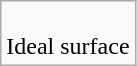<table class=wikitable>
<tr>
<td><br>Ideal surface</td>
</tr>
</table>
